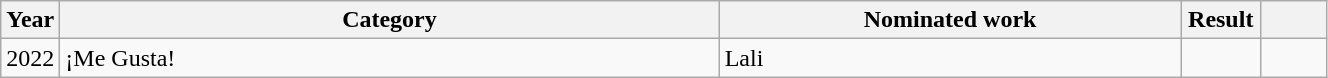<table class="wikitable plainrowheaders" style="width:70%;">
<tr>
<th scope="col" style="width:4%;">Year</th>
<th scope="col" style="width:50%;">Category</th>
<th scope="col" style="width:35%;">Nominated work</th>
<th scope="col" style="width:6%;">Result</th>
<th scope="col" style="width:6%;"></th>
</tr>
<tr>
<td align=center>2022</td>
<td>¡Me Gusta!</td>
<td>Lali</td>
<td></td>
<td align=center></td>
</tr>
</table>
